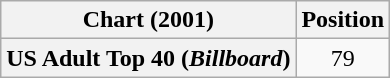<table class="wikitable plainrowheaders" style="text-align:center">
<tr>
<th scope="col">Chart (2001)</th>
<th scope="col">Position</th>
</tr>
<tr>
<th scope="row">US Adult Top 40 (<em>Billboard</em>)</th>
<td>79</td>
</tr>
</table>
